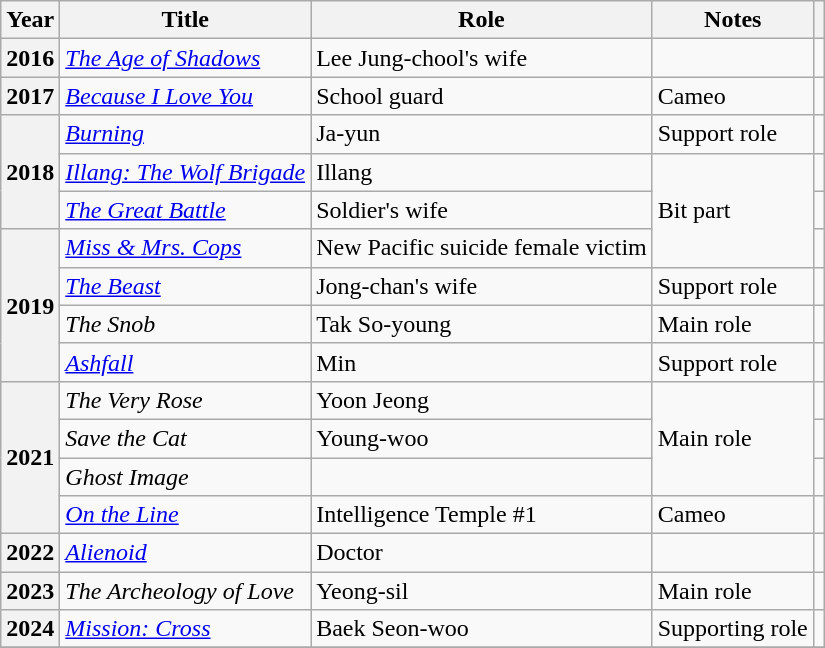<table class="wikitable plainrowheaders sortable">
<tr>
<th scope="col">Year</th>
<th scope="col">Title</th>
<th scope="col">Role</th>
<th scope="col">Notes</th>
<th scope="col" class="unsortable"></th>
</tr>
<tr>
<th scope="row">2016</th>
<td><em><a href='#'>The Age of Shadows</a></em></td>
<td>Lee Jung-chool's wife</td>
<td></td>
<td style="text-align:center"></td>
</tr>
<tr>
<th scope="row">2017</th>
<td><a href='#'><em>Because I Love You</em></a></td>
<td>School guard</td>
<td>Cameo</td>
<td style="text-align:center"></td>
</tr>
<tr>
<th rowspan="3" scope="row">2018</th>
<td><a href='#'><em>Burning</em></a></td>
<td>Ja-yun</td>
<td>Support role</td>
<td></td>
</tr>
<tr>
<td><em><a href='#'>Illang: The Wolf Brigade</a></em></td>
<td>Illang</td>
<td rowspan="3">Bit part</td>
<td></td>
</tr>
<tr>
<td><a href='#'><em>The Great Battle</em></a></td>
<td>Soldier's wife</td>
<td></td>
</tr>
<tr>
<th rowspan="4" scope="row">2019</th>
<td><em><a href='#'>Miss & Mrs. Cops</a></em></td>
<td>New Pacific suicide female victim</td>
<td style="text-align:center"></td>
</tr>
<tr>
<td><em><a href='#'>The Beast</a></em></td>
<td>Jong-chan's wife</td>
<td>Support role</td>
<td style="text-align:center"></td>
</tr>
<tr>
<td><em>The Snob</em></td>
<td>Tak So-young</td>
<td>Main role</td>
<td style="text-align:center"></td>
</tr>
<tr>
<td><a href='#'><em>Ashfall</em></a></td>
<td>Min</td>
<td>Support role</td>
<td style="text-align:center"></td>
</tr>
<tr>
<th rowspan="4" scope="row">2021</th>
<td><em>The Very Rose</em></td>
<td>Yoon Jeong</td>
<td rowspan="3">Main role</td>
<td style="text-align:center"></td>
</tr>
<tr>
<td><em>Save the Cat</em></td>
<td>Young-woo</td>
<td style="text-align:center"></td>
</tr>
<tr>
<td><em>Ghost Image</em></td>
<td></td>
<td style="text-align:center"></td>
</tr>
<tr>
<td><a href='#'><em>On the Line</em></a></td>
<td>Intelligence Temple #1</td>
<td>Cameo</td>
<td style="text-align:center"></td>
</tr>
<tr>
<th scope="row">2022</th>
<td><em><a href='#'>Alienoid</a></em></td>
<td>Doctor</td>
<td></td>
<td style="text-align:center"></td>
</tr>
<tr>
<th scope="row">2023</th>
<td><em>The Archeology of Love</em></td>
<td>Yeong-sil</td>
<td>Main role</td>
<td style="text-align:center"></td>
</tr>
<tr>
<th scope="row">2024</th>
<td><em><a href='#'>Mission: Cross</a></em></td>
<td>Baek Seon-woo</td>
<td>Supporting role</td>
<td style="text-align:center"></td>
</tr>
<tr>
</tr>
</table>
